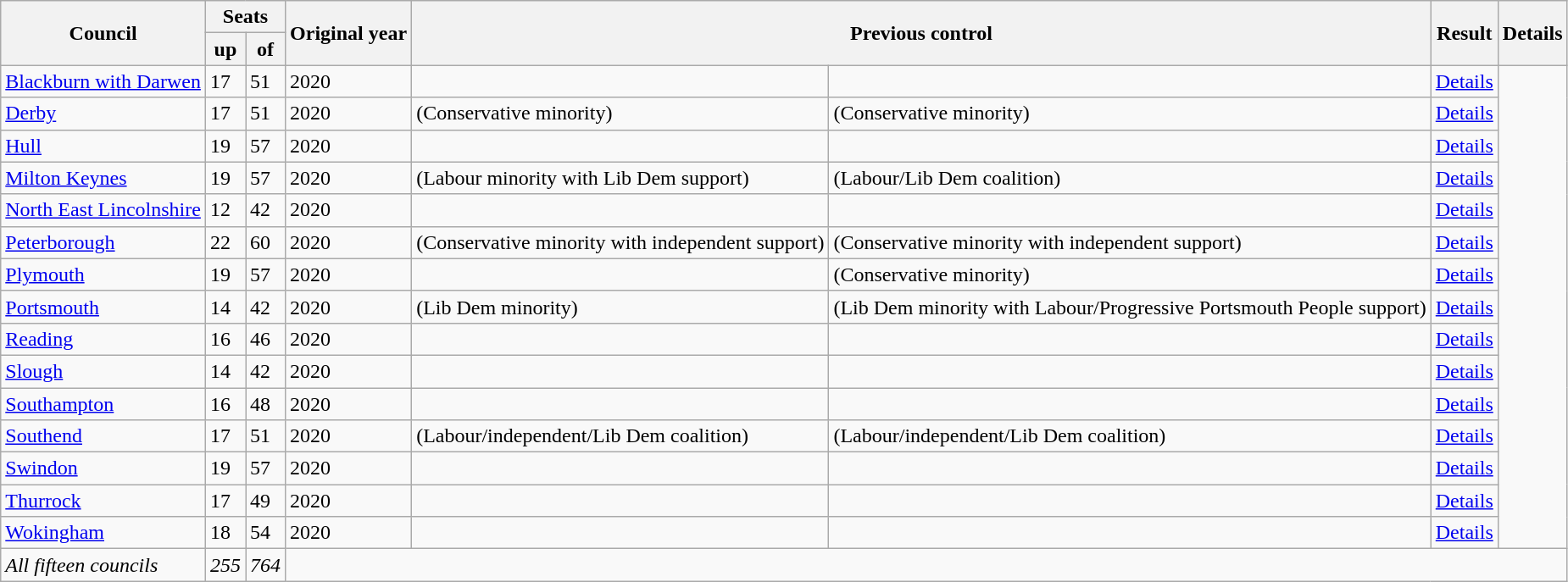<table class="wikitable sortable">
<tr>
<th rowspan="2">Council</th>
<th colspan="2">Seats</th>
<th rowspan="2">Original year</th>
<th colspan="2" rowspan="2">Previous control</th>
<th colspan="2" rowspan="2">Result</th>
<th rowspan="2">Details</th>
</tr>
<tr>
<th>up</th>
<th>of</th>
</tr>
<tr>
<td><a href='#'>Blackburn with Darwen</a></td>
<td>17</td>
<td>51</td>
<td>2020</td>
<td></td>
<td></td>
<td><a href='#'>Details</a></td>
</tr>
<tr>
<td><a href='#'>Derby</a></td>
<td>17</td>
<td>51</td>
<td>2020</td>
<td> (Conservative minority)</td>
<td> (Conservative minority)</td>
<td><a href='#'>Details</a></td>
</tr>
<tr>
<td><a href='#'>Hull</a></td>
<td>19</td>
<td>57</td>
<td>2020</td>
<td></td>
<td></td>
<td><a href='#'>Details</a></td>
</tr>
<tr>
<td><a href='#'>Milton Keynes</a></td>
<td>19</td>
<td>57</td>
<td>2020</td>
<td> (Labour minority with Lib Dem support)</td>
<td> (Labour/Lib Dem coalition)</td>
<td><a href='#'>Details</a></td>
</tr>
<tr>
<td><a href='#'>North East Lincolnshire</a></td>
<td>12</td>
<td>42</td>
<td>2020</td>
<td></td>
<td></td>
<td><a href='#'>Details</a></td>
</tr>
<tr>
<td><a href='#'>Peterborough</a></td>
<td>22</td>
<td>60</td>
<td>2020</td>
<td> (Conservative minority with independent support)</td>
<td> (Conservative minority with independent support)</td>
<td><a href='#'>Details</a></td>
</tr>
<tr>
<td><a href='#'>Plymouth</a></td>
<td>19</td>
<td>57</td>
<td>2020</td>
<td></td>
<td> (Conservative minority)</td>
<td><a href='#'>Details</a></td>
</tr>
<tr>
<td><a href='#'>Portsmouth</a></td>
<td>14</td>
<td>42</td>
<td>2020</td>
<td> (Lib Dem minority)</td>
<td> (Lib Dem minority with Labour/Progressive Portsmouth People support)</td>
<td><a href='#'>Details</a></td>
</tr>
<tr>
<td><a href='#'>Reading</a></td>
<td>16</td>
<td>46</td>
<td>2020</td>
<td></td>
<td></td>
<td><a href='#'>Details</a></td>
</tr>
<tr>
<td><a href='#'>Slough</a></td>
<td>14</td>
<td>42</td>
<td>2020</td>
<td></td>
<td></td>
<td><a href='#'>Details</a></td>
</tr>
<tr>
<td><a href='#'>Southampton</a></td>
<td>16</td>
<td>48</td>
<td>2020</td>
<td></td>
<td></td>
<td><a href='#'>Details</a></td>
</tr>
<tr>
<td><a href='#'>Southend</a></td>
<td>17</td>
<td>51</td>
<td>2020</td>
<td> (Labour/independent/Lib Dem coalition)</td>
<td> (Labour/independent/Lib Dem coalition)</td>
<td><a href='#'>Details</a></td>
</tr>
<tr>
<td><a href='#'>Swindon</a></td>
<td>19</td>
<td>57</td>
<td>2020</td>
<td></td>
<td></td>
<td><a href='#'>Details</a></td>
</tr>
<tr>
<td><a href='#'>Thurrock</a></td>
<td>17</td>
<td>49</td>
<td>2020</td>
<td></td>
<td></td>
<td><a href='#'>Details</a></td>
</tr>
<tr>
<td><a href='#'>Wokingham</a></td>
<td>18</td>
<td>54</td>
<td>2020</td>
<td></td>
<td></td>
<td><a href='#'>Details</a></td>
</tr>
<tr>
<td><em>All fifteen councils</em></td>
<td><em>255</em></td>
<td><em>764</em></td>
<td colspan="6"></td>
</tr>
</table>
